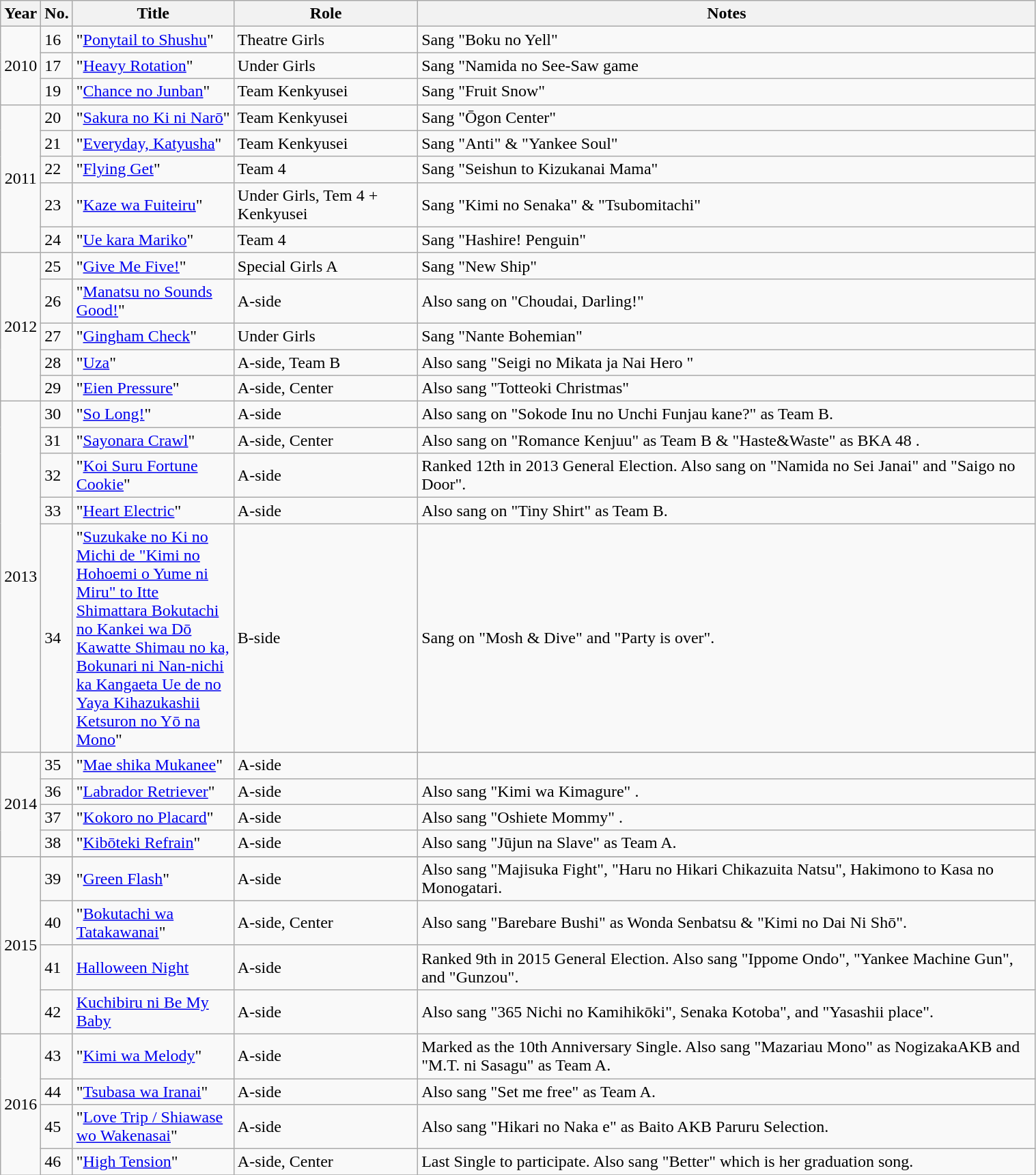<table class="wikitable sortable" style="width:80%;">
<tr>
<th>Year</th>
<th data-sort-type="number">No. </th>
<th style="width:150px;">Title </th>
<th>Role  </th>
<th class="unsortable">Notes </th>
</tr>
<tr>
<td rowspan=3 style="text-align:center">2010</td>
<td>16</td>
<td>"<a href='#'>Ponytail to Shushu</a>"</td>
<td>Theatre Girls</td>
<td>Sang "Boku no Yell"</td>
</tr>
<tr>
<td>17</td>
<td>"<a href='#'>Heavy Rotation</a>"</td>
<td>Under Girls</td>
<td>Sang "Namida no See-Saw game</td>
</tr>
<tr>
<td>19</td>
<td>"<a href='#'>Chance no Junban</a>"</td>
<td>Team Kenkyusei</td>
<td>Sang "Fruit Snow"</td>
</tr>
<tr>
<td rowspan=5 style="text-align:center">2011</td>
<td>20</td>
<td>"<a href='#'>Sakura no Ki ni Narō</a>"</td>
<td>Team Kenkyusei</td>
<td>Sang "Ōgon Center"</td>
</tr>
<tr>
<td>21</td>
<td>"<a href='#'>Everyday, Katyusha</a>"</td>
<td>Team Kenkyusei</td>
<td>Sang "Anti" & "Yankee Soul"</td>
</tr>
<tr>
<td>22</td>
<td>"<a href='#'>Flying Get</a>"</td>
<td>Team 4</td>
<td>Sang "Seishun to Kizukanai Mama"</td>
</tr>
<tr>
<td>23</td>
<td>"<a href='#'>Kaze wa Fuiteiru</a>"</td>
<td>Under Girls, Tem 4 + Kenkyusei</td>
<td>Sang "Kimi no Senaka" & "Tsubomitachi"</td>
</tr>
<tr>
<td>24</td>
<td>"<a href='#'>Ue kara Mariko</a>"</td>
<td>Team 4</td>
<td>Sang "Hashire! Penguin"</td>
</tr>
<tr>
<td rowspan=5 style="text-align:center">2012</td>
<td>25</td>
<td>"<a href='#'>Give Me Five!</a>"</td>
<td>Special Girls A</td>
<td>Sang "New Ship"</td>
</tr>
<tr>
<td>26</td>
<td>"<a href='#'>Manatsu no Sounds Good!</a>"</td>
<td>A-side</td>
<td>Also sang on "Choudai, Darling!"</td>
</tr>
<tr>
<td>27</td>
<td>"<a href='#'>Gingham Check</a>"</td>
<td>Under Girls</td>
<td>Sang "Nante Bohemian"</td>
</tr>
<tr>
<td>28</td>
<td>"<a href='#'>Uza</a>"</td>
<td>A-side, Team B</td>
<td>Also sang "Seigi no Mikata ja Nai Hero "</td>
</tr>
<tr>
<td>29</td>
<td>"<a href='#'>Eien Pressure</a>"</td>
<td>A-side, Center</td>
<td>Also sang  "Totteoki Christmas"</td>
</tr>
<tr>
<td rowspan=5 style="text-align:center">2013</td>
<td>30</td>
<td>"<a href='#'>So Long!</a>"</td>
<td>A-side</td>
<td>Also sang on "Sokode Inu no Unchi Funjau kane?" as Team B.</td>
</tr>
<tr>
<td>31</td>
<td>"<a href='#'>Sayonara Crawl</a>"</td>
<td>A-side, Center</td>
<td>Also sang on "Romance Kenjuu" as Team B & "Haste&Waste" as BKA 48 .</td>
</tr>
<tr>
<td>32</td>
<td>"<a href='#'>Koi Suru Fortune Cookie</a>"</td>
<td>A-side</td>
<td>Ranked 12th in 2013 General Election. Also sang on "Namida no Sei Janai" and "Saigo no Door".</td>
</tr>
<tr>
<td>33</td>
<td>"<a href='#'>Heart Electric</a>"</td>
<td>A-side</td>
<td>Also sang on "Tiny Shirt" as Team B.</td>
</tr>
<tr>
<td>34</td>
<td>"<a href='#'>Suzukake no Ki no Michi de "Kimi no Hohoemi o Yume ni Miru" to Itte Shimattara Bokutachi no Kankei wa Dō Kawatte Shimau no ka, Bokunari ni Nan-nichi ka Kangaeta Ue de no Yaya Kihazukashii Ketsuron no Yō na Mono</a>"</td>
<td>B-side</td>
<td>Sang on "Mosh & Dive" and "Party is over".</td>
</tr>
<tr>
<td rowspan=5 style="text-align:center">2014</td>
</tr>
<tr>
<td>35</td>
<td>"<a href='#'>Mae shika Mukanee</a>"</td>
<td>A-side</td>
<td></td>
</tr>
<tr>
<td>36</td>
<td>"<a href='#'>Labrador Retriever</a>"</td>
<td>A-side</td>
<td>Also sang "Kimi wa Kimagure" .</td>
</tr>
<tr>
<td>37</td>
<td>"<a href='#'>Kokoro no Placard</a>"</td>
<td>A-side</td>
<td>Also sang "Oshiete Mommy" .</td>
</tr>
<tr>
<td>38</td>
<td>"<a href='#'>Kibōteki Refrain</a>"</td>
<td>A-side</td>
<td>Also sang "Jūjun na Slave" as Team A.</td>
</tr>
<tr>
<td rowspan=5 style="text-align:center">2015</td>
</tr>
<tr>
<td>39</td>
<td>"<a href='#'>Green Flash</a>"</td>
<td>A-side</td>
<td>Also sang "Majisuka Fight", "Haru no Hikari Chikazuita Natsu", Hakimono to Kasa no Monogatari.</td>
</tr>
<tr>
<td>40</td>
<td>"<a href='#'>Bokutachi wa Tatakawanai</a>"</td>
<td>A-side, Center</td>
<td>Also sang "Barebare Bushi" as Wonda Senbatsu & "Kimi no Dai Ni Shō".</td>
</tr>
<tr>
<td>41</td>
<td><a href='#'>Halloween Night</a></td>
<td>A-side</td>
<td>Ranked 9th in 2015 General Election. Also sang "Ippome Ondo", "Yankee Machine Gun", and "Gunzou".</td>
</tr>
<tr>
<td>42</td>
<td><a href='#'>Kuchibiru ni Be My Baby</a></td>
<td>A-side</td>
<td>Also sang "365 Nichi no Kamihikōki", Senaka Kotoba", and "Yasashii place".</td>
</tr>
<tr>
<td rowspan=5 style="text-align:center">2016</td>
<td>43</td>
<td>"<a href='#'>Kimi wa Melody</a>"</td>
<td>A-side</td>
<td>Marked as the 10th Anniversary Single. Also sang "Mazariau Mono" as NogizakaAKB and "M.T. ni Sasagu" as Team A.</td>
</tr>
<tr>
<td>44</td>
<td>"<a href='#'>Tsubasa wa Iranai</a>"</td>
<td>A-side</td>
<td>Also sang "Set me free" as Team A.</td>
</tr>
<tr>
<td>45</td>
<td>"<a href='#'>Love Trip / Shiawase wo Wakenasai</a>"</td>
<td>A-side</td>
<td>Also sang "Hikari no Naka e" as Baito AKB Paruru Selection.</td>
</tr>
<tr>
<td>46</td>
<td>"<a href='#'>High Tension</a>"</td>
<td>A-side, Center</td>
<td>Last Single to participate. Also sang "Better" which is her graduation song.</td>
</tr>
<tr>
</tr>
</table>
